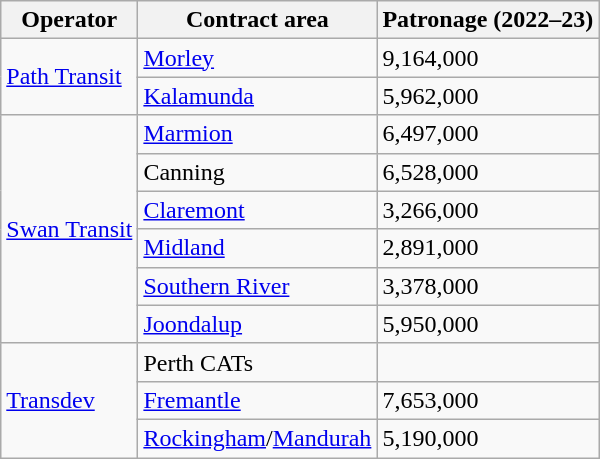<table class="wikitable">
<tr>
<th>Operator</th>
<th>Contract area</th>
<th>Patronage (2022–23)</th>
</tr>
<tr>
<td rowspan="2"><a href='#'>Path Transit</a></td>
<td><a href='#'>Morley</a></td>
<td>9,164,000</td>
</tr>
<tr>
<td><a href='#'>Kalamunda</a></td>
<td>5,962,000</td>
</tr>
<tr>
<td rowspan="6"><a href='#'>Swan Transit</a></td>
<td><a href='#'>Marmion</a></td>
<td>6,497,000</td>
</tr>
<tr>
<td>Canning</td>
<td>6,528,000</td>
</tr>
<tr>
<td><a href='#'>Claremont</a></td>
<td>3,266,000</td>
</tr>
<tr>
<td><a href='#'>Midland</a></td>
<td>2,891,000</td>
</tr>
<tr>
<td><a href='#'>Southern River</a></td>
<td>3,378,000</td>
</tr>
<tr>
<td><a href='#'>Joondalup</a></td>
<td>5,950,000</td>
</tr>
<tr>
<td rowspan="3"><a href='#'>Transdev</a></td>
<td>Perth CATs</td>
<td></td>
</tr>
<tr>
<td><a href='#'>Fremantle</a></td>
<td>7,653,000</td>
</tr>
<tr>
<td><a href='#'>Rockingham</a>/<a href='#'>Mandurah</a></td>
<td>5,190,000</td>
</tr>
</table>
